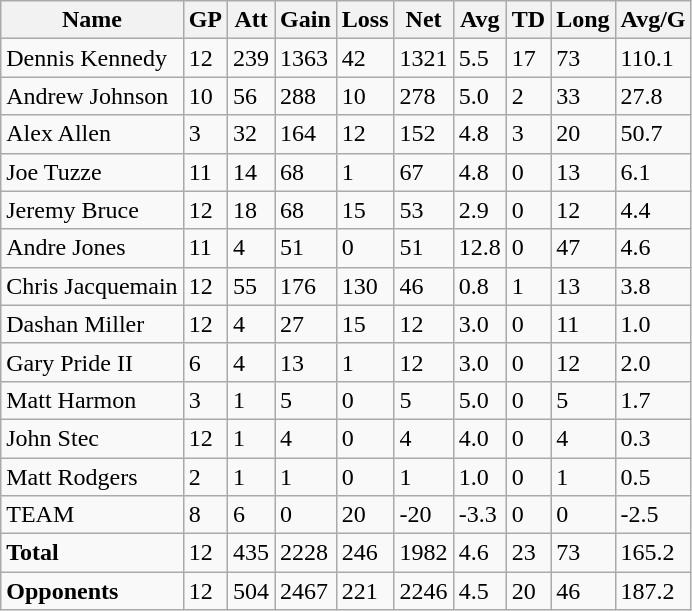<table class="wikitable" style="white-space:nowrap;">
<tr>
<th>Name</th>
<th>GP</th>
<th>Att</th>
<th>Gain</th>
<th>Loss</th>
<th>Net</th>
<th>Avg</th>
<th>TD</th>
<th>Long</th>
<th>Avg/G</th>
</tr>
<tr>
<td>Dennis Kennedy</td>
<td>12</td>
<td>239</td>
<td>1363</td>
<td>42</td>
<td>1321</td>
<td>5.5</td>
<td>17</td>
<td>73</td>
<td>110.1</td>
</tr>
<tr>
<td>Andrew Johnson</td>
<td>10</td>
<td>56</td>
<td>288</td>
<td>10</td>
<td>278</td>
<td>5.0</td>
<td>2</td>
<td>33</td>
<td>27.8</td>
</tr>
<tr>
<td>Alex Allen</td>
<td>3</td>
<td>32</td>
<td>164</td>
<td>12</td>
<td>152</td>
<td>4.8</td>
<td>3</td>
<td>20</td>
<td>50.7</td>
</tr>
<tr>
<td>Joe Tuzze</td>
<td>11</td>
<td>14</td>
<td>68</td>
<td>1</td>
<td>67</td>
<td>4.8</td>
<td>0</td>
<td>13</td>
<td>6.1</td>
</tr>
<tr>
<td>Jeremy Bruce</td>
<td>12</td>
<td>18</td>
<td>68</td>
<td>15</td>
<td>53</td>
<td>2.9</td>
<td>0</td>
<td>12</td>
<td>4.4</td>
</tr>
<tr>
<td>Andre Jones</td>
<td>11</td>
<td>4</td>
<td>51</td>
<td>0</td>
<td>51</td>
<td>12.8</td>
<td>0</td>
<td>47</td>
<td>4.6</td>
</tr>
<tr>
<td>Chris Jacquemain</td>
<td>12</td>
<td>55</td>
<td>176</td>
<td>130</td>
<td>46</td>
<td>0.8</td>
<td>1</td>
<td>13</td>
<td>3.8</td>
</tr>
<tr>
<td>Dashan Miller</td>
<td>12</td>
<td>4</td>
<td>27</td>
<td>15</td>
<td>12</td>
<td>3.0</td>
<td>0</td>
<td>11</td>
<td>1.0</td>
</tr>
<tr>
<td>Gary Pride II</td>
<td>6</td>
<td>4</td>
<td>13</td>
<td>1</td>
<td>12</td>
<td>3.0</td>
<td>0</td>
<td>12</td>
<td>2.0</td>
</tr>
<tr>
<td>Matt Harmon</td>
<td>3</td>
<td>1</td>
<td>5</td>
<td>0</td>
<td>5</td>
<td>5.0</td>
<td>0</td>
<td>5</td>
<td>1.7</td>
</tr>
<tr>
<td>John Stec</td>
<td>12</td>
<td>1</td>
<td>4</td>
<td>0</td>
<td>4</td>
<td>4.0</td>
<td>0</td>
<td>4</td>
<td>0.3</td>
</tr>
<tr>
<td>Matt Rodgers</td>
<td>2</td>
<td>1</td>
<td>1</td>
<td>0</td>
<td>1</td>
<td>1.0</td>
<td>0</td>
<td>1</td>
<td>0.5</td>
</tr>
<tr>
<td>TEAM</td>
<td>8</td>
<td>6</td>
<td>0</td>
<td>20</td>
<td>-20</td>
<td>-3.3</td>
<td>0</td>
<td>0</td>
<td>-2.5</td>
</tr>
<tr>
<td><strong>Total</strong></td>
<td>12</td>
<td>435</td>
<td>2228</td>
<td>246</td>
<td>1982</td>
<td>4.6</td>
<td>23</td>
<td>73</td>
<td>165.2</td>
</tr>
<tr>
<td><strong>Opponents</strong></td>
<td>12</td>
<td>504</td>
<td>2467</td>
<td>221</td>
<td>2246</td>
<td>4.5</td>
<td>20</td>
<td>46</td>
<td>187.2</td>
</tr>
</table>
